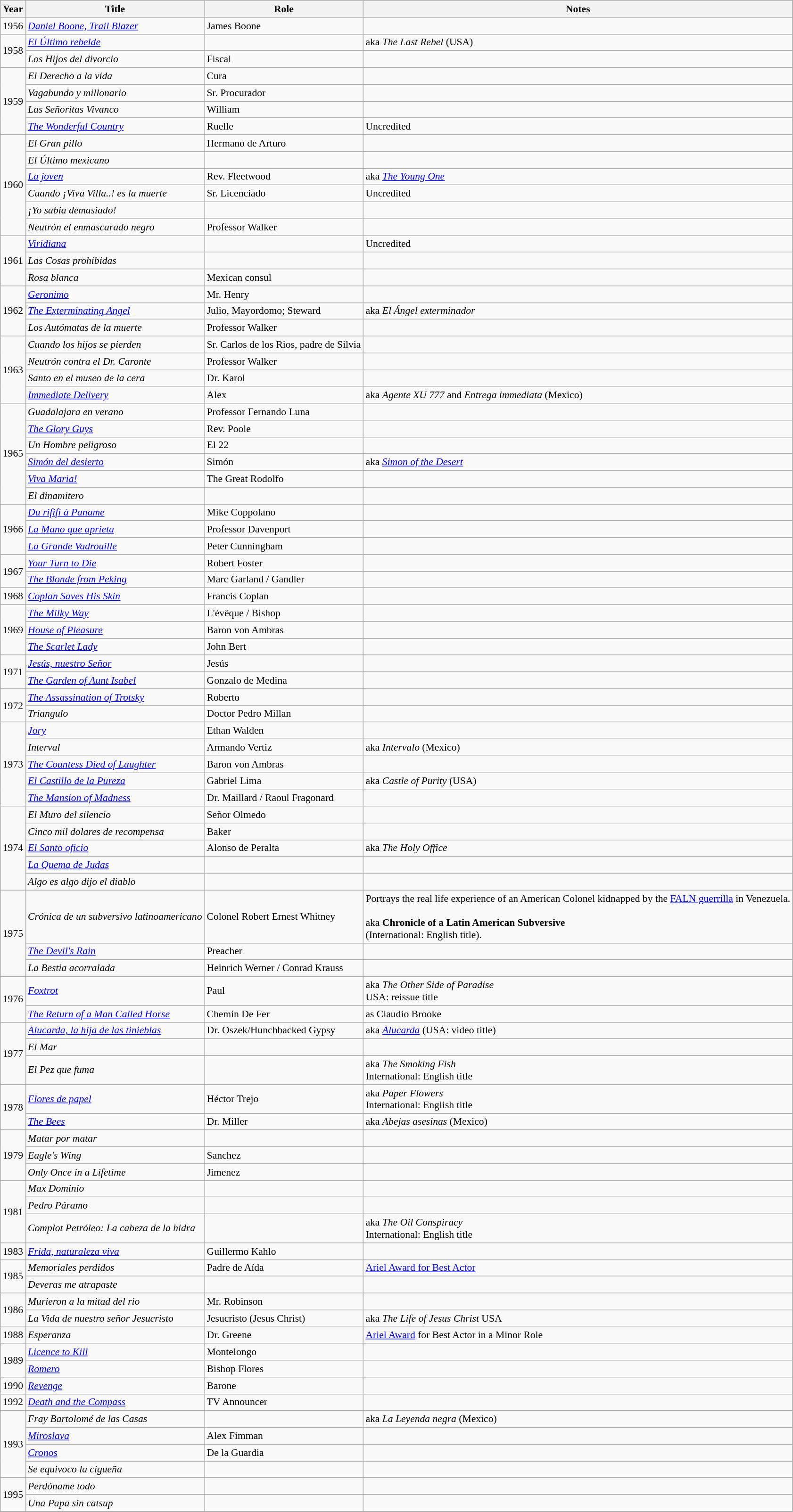<table class="wikitable" style="font-size: 90%;">
<tr>
<th>Year</th>
<th>Title</th>
<th>Role</th>
<th>Notes</th>
</tr>
<tr>
<td>1956</td>
<td><em><a href='#'>Daniel Boone, Trail Blazer</a></em></td>
<td>James Boone</td>
<td></td>
</tr>
<tr>
<td rowspan=2>1958</td>
<td><em><a href='#'>El Último rebelde</a></em></td>
<td></td>
<td>aka <em>The Last Rebel</em> (USA)</td>
</tr>
<tr>
<td><em>Los Hijos del divorcio</em></td>
<td>Fiscal</td>
<td></td>
</tr>
<tr>
<td rowspan=4>1959</td>
<td><em>El Derecho a la vida</em></td>
<td>Cura</td>
<td></td>
</tr>
<tr>
<td><em>Vagabundo y millonario</em></td>
<td>Sr. Procurador</td>
<td></td>
</tr>
<tr>
<td><em>Las Señoritas Vivanco</em></td>
<td>William</td>
<td></td>
</tr>
<tr>
<td><em><a href='#'>The Wonderful Country</a></em></td>
<td>Ruelle</td>
<td>Uncredited</td>
</tr>
<tr>
<td rowspan=6>1960</td>
<td><em>El Gran pillo</em></td>
<td>Hermano de Arturo</td>
<td></td>
</tr>
<tr>
<td><em>El Último mexicano</em></td>
<td></td>
<td></td>
</tr>
<tr>
<td><em><a href='#'>La joven</a></em></td>
<td>Rev. Fleetwood</td>
<td>aka <em><a href='#'>The Young One</a></em></td>
</tr>
<tr>
<td><em>Cuando ¡Viva Villa..! es la muerte</em></td>
<td>Sr. Licenciado</td>
<td>Uncredited</td>
</tr>
<tr>
<td><em>¡Yo sabia demasiado!</em></td>
<td></td>
<td></td>
</tr>
<tr>
<td><em>Neutrón el enmascarado negro</em></td>
<td>Professor Walker</td>
<td></td>
</tr>
<tr>
<td rowspan=3>1961</td>
<td><em><a href='#'>Viridiana</a></em></td>
<td></td>
<td>Uncredited</td>
</tr>
<tr>
<td><em>Las Cosas prohibidas</em></td>
<td></td>
<td></td>
</tr>
<tr>
<td><em>Rosa blanca</em></td>
<td>Mexican consul</td>
<td></td>
</tr>
<tr>
<td rowspan=3>1962</td>
<td><em><a href='#'>Geronimo</a></em></td>
<td>Mr. Henry</td>
<td></td>
</tr>
<tr>
<td><em><a href='#'>The Exterminating Angel</a></em></td>
<td>Julio, Mayordomo; Steward</td>
<td>aka <em>El Ángel exterminador</em></td>
</tr>
<tr>
<td><em>Los Autómatas de la muerte</em></td>
<td>Professor Walker</td>
<td></td>
</tr>
<tr>
<td rowspan=4>1963</td>
<td><em>Cuando los hijos se pierden</em></td>
<td>Sr. Carlos de los Rios, padre de Silvia</td>
<td></td>
</tr>
<tr>
<td><em>Neutrón contra el Dr. Caronte</em></td>
<td>Professor Walker</td>
<td></td>
</tr>
<tr>
<td><em>Santo en el museo de la cera</em></td>
<td>Dr. Karol</td>
<td></td>
</tr>
<tr>
<td><em><a href='#'>Immediate Delivery</a></em></td>
<td>Alex</td>
<td>aka <em>Agente XU 777</em> and <em>Entrega immediata</em> (Mexico)</td>
</tr>
<tr>
<td rowspan=6>1965</td>
<td><em>Guadalajara en verano</em></td>
<td>Professor Fernando Luna</td>
<td></td>
</tr>
<tr>
<td><em><a href='#'>The Glory Guys</a></em></td>
<td>Rev. Poole</td>
<td></td>
</tr>
<tr>
<td><em>Un Hombre peligroso</em></td>
<td>El 22</td>
<td></td>
</tr>
<tr>
<td><em><a href='#'>Simón del desierto</a></em></td>
<td>Simón</td>
<td>aka <em><a href='#'>Simon of the Desert</a></em></td>
</tr>
<tr>
<td><em><a href='#'>Viva Maria!</a></em></td>
<td>The Great Rodolfo</td>
<td></td>
</tr>
<tr>
<td><em>El dinamitero</em></td>
<td></td>
<td></td>
</tr>
<tr>
<td rowspan=3>1966</td>
<td><em><a href='#'>Du rififi à Paname</a></em></td>
<td>Mike Coppolano</td>
<td></td>
</tr>
<tr>
<td><em><a href='#'>La Mano que aprieta</a></em></td>
<td>Professor Davenport</td>
<td></td>
</tr>
<tr>
<td><em><a href='#'>La Grande Vadrouille</a></em></td>
<td>Peter Cunningham</td>
<td></td>
</tr>
<tr>
<td rowspan=2>1967</td>
<td><em><a href='#'>Your Turn to Die</a></em></td>
<td>Robert Foster</td>
<td></td>
</tr>
<tr>
<td><em><a href='#'>The Blonde from Peking</a></em></td>
<td>Marc Garland / Gandler</td>
<td></td>
</tr>
<tr>
<td>1968</td>
<td><em><a href='#'>Coplan Saves His Skin</a></em></td>
<td>Francis Coplan</td>
<td></td>
</tr>
<tr>
<td rowspan=3>1969</td>
<td><em><a href='#'>The Milky Way</a></em></td>
<td>L'évêque / Bishop</td>
<td></td>
</tr>
<tr>
<td><em><a href='#'>House of Pleasure</a></em></td>
<td>Baron von Ambras</td>
<td></td>
</tr>
<tr>
<td><em><a href='#'>The Scarlet Lady</a></em></td>
<td>John Bert</td>
<td></td>
</tr>
<tr>
<td rowspan=2>1971</td>
<td><em><a href='#'>Jesús, nuestro Señor</a></em></td>
<td>Jesús</td>
<td></td>
</tr>
<tr>
<td><em><a href='#'>The Garden of Aunt Isabel</a></em></td>
<td>Gonzalo de Medina</td>
<td></td>
</tr>
<tr>
<td rowspan=2>1972</td>
<td><em><a href='#'>The Assassination of Trotsky</a></em></td>
<td>Roberto</td>
<td></td>
</tr>
<tr>
<td><em>Triangulo</em></td>
<td>Doctor Pedro Millan</td>
<td></td>
</tr>
<tr>
<td rowspan=5>1973</td>
<td><em><a href='#'>Jory</a></em></td>
<td>Ethan Walden</td>
<td></td>
</tr>
<tr>
<td><em>Interval</em></td>
<td>Armando Vertiz</td>
<td>aka <em>Intervalo</em> (Mexico)</td>
</tr>
<tr>
<td><em><a href='#'>The Countess Died of Laughter</a></em></td>
<td>Baron von Ambras</td>
<td></td>
</tr>
<tr>
<td><em><a href='#'>El Castillo de la Pureza</a></em></td>
<td>Gabriel Lima</td>
<td>aka <em>Castle of Purity</em> (USA)</td>
</tr>
<tr>
<td><em><a href='#'>The Mansion of Madness</a></em></td>
<td>Dr. Maillard / Raoul Fragonard</td>
<td></td>
</tr>
<tr>
<td rowspan=5>1974</td>
<td><em>El Muro del silencio</em></td>
<td>Señor Olmedo</td>
<td></td>
</tr>
<tr>
<td><em>Cinco mil dolares de recompensa</em></td>
<td>Baker</td>
<td></td>
</tr>
<tr>
<td><em><a href='#'>El Santo oficio</a></em></td>
<td>Alonso de Peralta</td>
<td>aka <em>The Holy Office</em></td>
</tr>
<tr>
<td><em><a href='#'>La Quema de Judas</a></em></td>
<td></td>
<td></td>
</tr>
<tr>
<td><em>Algo es algo dijo el diablo</em></td>
<td></td>
<td></td>
</tr>
<tr>
<td rowspan=3>1975</td>
<td><em>Crónica de un subversivo latinoamericano</em></td>
<td>Colonel Robert Ernest Whitney</td>
<td>Portrays the real life experience of an American Colonel kidnapped by the <a href='#'>FALN guerrilla</a> in Venezuela.<br><br>aka <strong>Chronicle of a Latin American Subversive</strong><br>(International: English title).</td>
</tr>
<tr>
<td><em><a href='#'>The Devil's Rain</a></em></td>
<td>Preacher</td>
<td></td>
</tr>
<tr>
<td><em>La Bestia acorralada</em></td>
<td>Heinrich Werner / Conrad Krauss</td>
<td></td>
</tr>
<tr>
<td rowspan=2>1976</td>
<td><em><a href='#'>Foxtrot</a></em></td>
<td>Paul</td>
<td>aka <em>The Other Side of Paradise</em><br>USA: reissue title</td>
</tr>
<tr>
<td><em><a href='#'>The Return of a Man Called Horse</a></em></td>
<td>Chemin De Fer</td>
<td>as Claudio Brooke</td>
</tr>
<tr>
<td rowspan=3>1977</td>
<td><em><a href='#'>Alucarda, la hija de las tinieblas</a></em></td>
<td>Dr. Oszek/Hunchbacked Gypsy</td>
<td>aka <em><a href='#'>Alucarda</a></em> (USA: video title)</td>
</tr>
<tr>
<td><em>El Mar</em></td>
<td></td>
<td></td>
</tr>
<tr>
<td><em>El Pez que fuma</em></td>
<td></td>
<td>aka <em>The Smoking Fish</em><br>International: English title</td>
</tr>
<tr>
<td rowspan=2>1978</td>
<td><em><a href='#'>Flores de papel</a></em></td>
<td>Héctor Trejo</td>
<td>aka <em>Paper Flowers</em><br>International: English title</td>
</tr>
<tr>
<td><em><a href='#'>The Bees</a></em></td>
<td>Dr. Miller</td>
<td>aka <em>Abejas asesinas</em> (Mexico)</td>
</tr>
<tr>
<td rowspan=3>1979</td>
<td><em>Matar por matar</em></td>
<td></td>
<td></td>
</tr>
<tr>
<td><em>Eagle's Wing</em></td>
<td>Sanchez</td>
<td></td>
</tr>
<tr>
<td><em>Only Once in a Lifetime</em></td>
<td>Jimenez</td>
<td></td>
</tr>
<tr>
<td rowspan=3>1981</td>
<td><em>Max Dominio</em></td>
<td></td>
<td></td>
</tr>
<tr>
<td><em>Pedro Páramo</em></td>
<td></td>
<td></td>
</tr>
<tr>
<td><em>Complot Petróleo: La cabeza de la hidra</em></td>
<td></td>
<td>aka <em>The Oil Conspiracy</em> <br>International: English title</td>
</tr>
<tr>
<td>1983</td>
<td><em><a href='#'>Frida, naturaleza viva</a></em></td>
<td>Guillermo Kahlo</td>
<td></td>
</tr>
<tr>
<td rowspan=2>1985</td>
<td><em>Memoriales perdidos</em></td>
<td>Padre de Aída</td>
<td><a href='#'>Ariel Award for Best Actor</a></td>
</tr>
<tr>
<td><em>Deveras me atrapaste</em></td>
<td></td>
<td></td>
</tr>
<tr>
<td rowspan="2">1986</td>
<td><em>Murieron a la mitad del rio</em></td>
<td>Mr. Robinson</td>
<td></td>
</tr>
<tr>
<td><em>La Vida de nuestro señor Jesucristo</em></td>
<td>Jesucristo (Jesus Christ)</td>
<td>aka <em>The Life of Jesus Christ</em> USA</td>
</tr>
<tr>
<td>1988</td>
<td><em>Esperanza</em></td>
<td>Dr. Greene</td>
<td><a href='#'>Ariel Award</a> for Best Actor in a Minor Role</td>
</tr>
<tr>
<td rowspan=2>1989</td>
<td><em><a href='#'>Licence to Kill</a></em></td>
<td>Montelongo</td>
<td></td>
</tr>
<tr>
<td><em><a href='#'>Romero</a></em></td>
<td>Bishop Flores</td>
<td></td>
</tr>
<tr>
<td>1990</td>
<td><em><a href='#'>Revenge</a></em></td>
<td>Barone</td>
<td></td>
</tr>
<tr>
<td>1992</td>
<td><em><a href='#'>Death and the Compass</a></em></td>
<td>TV Announcer</td>
<td></td>
</tr>
<tr>
<td rowspan=4>1993</td>
<td><em>Fray Bartolomé de las Casas</em></td>
<td></td>
<td>aka <em>La Leyenda negra</em> (Mexico)</td>
</tr>
<tr>
<td><em><a href='#'>Miroslava</a></em></td>
<td>Alex Fimman</td>
<td></td>
</tr>
<tr>
<td><em><a href='#'>Cronos</a></em></td>
<td>De la Guardia</td>
<td></td>
</tr>
<tr>
<td><em>Se equivoco la cigueña</em></td>
<td></td>
<td></td>
</tr>
<tr>
<td rowspan=2>1995</td>
<td><em>Perdóname todo</em></td>
<td></td>
<td></td>
</tr>
<tr>
<td><em>Una Papa sin catsup</em></td>
<td></td>
<td></td>
</tr>
<tr>
</tr>
</table>
